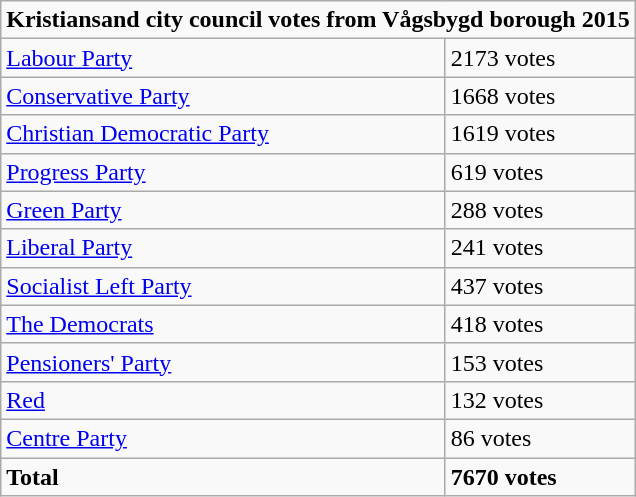<table class="wikitable collapsible autocollapse" style="center;">
<tr>
<td colspan="2"><strong>Kristiansand city council votes from Vågsbygd borough 2015</strong></td>
</tr>
<tr>
<td><a href='#'>Labour Party</a></td>
<td>2173 votes</td>
</tr>
<tr>
<td><a href='#'>Conservative Party</a></td>
<td>1668 votes</td>
</tr>
<tr>
<td><a href='#'>Christian Democratic Party</a></td>
<td>1619 votes</td>
</tr>
<tr>
<td><a href='#'>Progress Party</a></td>
<td>619 votes</td>
</tr>
<tr>
<td><a href='#'>Green Party</a></td>
<td>288 votes</td>
</tr>
<tr>
<td><a href='#'>Liberal Party</a></td>
<td>241 votes</td>
</tr>
<tr>
<td><a href='#'>Socialist Left Party</a></td>
<td>437 votes</td>
</tr>
<tr>
<td><a href='#'>The Democrats</a></td>
<td>418 votes</td>
</tr>
<tr>
<td><a href='#'>Pensioners' Party</a></td>
<td>153 votes</td>
</tr>
<tr>
<td><a href='#'>Red</a></td>
<td>132 votes</td>
</tr>
<tr>
<td><a href='#'>Centre Party</a></td>
<td>86 votes</td>
</tr>
<tr>
<td><strong>Total</strong></td>
<td><strong>7670 votes</strong></td>
</tr>
</table>
